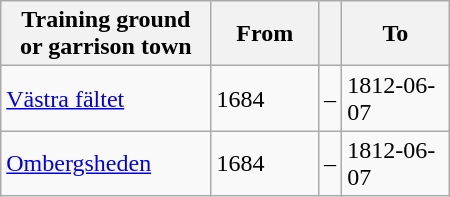<table class="wikitable" width="300px">
<tr>
<th>Training ground<br>or garrison town</th>
<th width="24%">From</th>
<th width="2%"></th>
<th width="24%">To</th>
</tr>
<tr>
<td><a href='#'>Västra fältet</a></td>
<td>1684</td>
<td>–</td>
<td>1812-06-07</td>
</tr>
<tr>
<td><a href='#'>Ombergsheden</a></td>
<td>1684</td>
<td>–</td>
<td>1812-06-07</td>
</tr>
</table>
